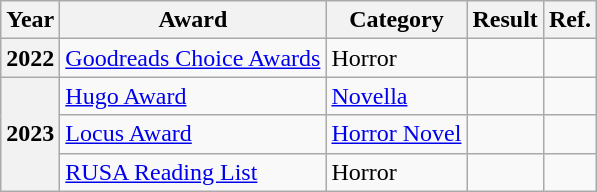<table class="wikitable sortable">
<tr>
<th>Year</th>
<th>Award</th>
<th>Category</th>
<th>Result</th>
<th>Ref.</th>
</tr>
<tr>
<th>2022</th>
<td><a href='#'>Goodreads Choice Awards</a></td>
<td>Horror</td>
<td></td>
<td></td>
</tr>
<tr>
<th rowspan="3">2023</th>
<td><a href='#'>Hugo Award</a></td>
<td><a href='#'>Novella</a></td>
<td></td>
<td></td>
</tr>
<tr>
<td><a href='#'>Locus Award</a></td>
<td><a href='#'>Horror Novel</a></td>
<td></td>
<td></td>
</tr>
<tr>
<td><a href='#'>RUSA Reading List</a></td>
<td>Horror</td>
<td></td>
<td></td>
</tr>
</table>
